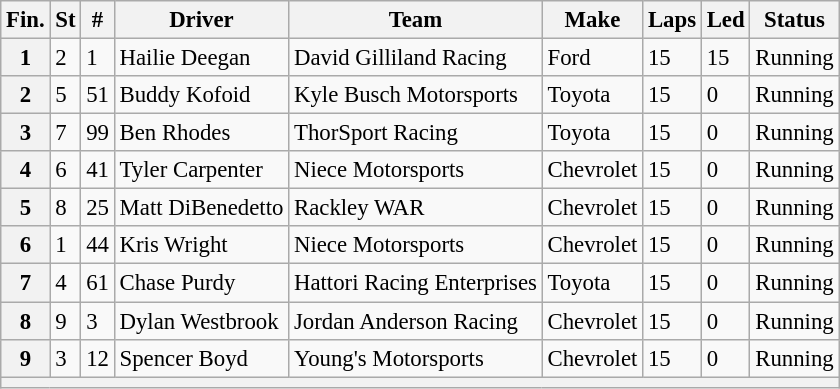<table class="wikitable" style="font-size:95%">
<tr>
<th>Fin.</th>
<th>St</th>
<th>#</th>
<th>Driver</th>
<th>Team</th>
<th>Make</th>
<th>Laps</th>
<th>Led</th>
<th>Status</th>
</tr>
<tr>
<th>1</th>
<td>2</td>
<td>1</td>
<td>Hailie Deegan</td>
<td>David Gilliland Racing</td>
<td>Ford</td>
<td>15</td>
<td>15</td>
<td>Running</td>
</tr>
<tr>
<th>2</th>
<td>5</td>
<td>51</td>
<td>Buddy Kofoid</td>
<td>Kyle Busch Motorsports</td>
<td>Toyota</td>
<td>15</td>
<td>0</td>
<td>Running</td>
</tr>
<tr>
<th>3</th>
<td>7</td>
<td>99</td>
<td>Ben Rhodes</td>
<td>ThorSport Racing</td>
<td>Toyota</td>
<td>15</td>
<td>0</td>
<td>Running</td>
</tr>
<tr>
<th>4</th>
<td>6</td>
<td>41</td>
<td>Tyler Carpenter</td>
<td>Niece Motorsports</td>
<td>Chevrolet</td>
<td>15</td>
<td>0</td>
<td>Running</td>
</tr>
<tr>
<th>5</th>
<td>8</td>
<td>25</td>
<td>Matt DiBenedetto</td>
<td>Rackley WAR</td>
<td>Chevrolet</td>
<td>15</td>
<td>0</td>
<td>Running</td>
</tr>
<tr>
<th>6</th>
<td>1</td>
<td>44</td>
<td>Kris Wright</td>
<td>Niece Motorsports</td>
<td>Chevrolet</td>
<td>15</td>
<td>0</td>
<td>Running</td>
</tr>
<tr>
<th>7</th>
<td>4</td>
<td>61</td>
<td>Chase Purdy</td>
<td>Hattori Racing Enterprises</td>
<td>Toyota</td>
<td>15</td>
<td>0</td>
<td>Running</td>
</tr>
<tr>
<th>8</th>
<td>9</td>
<td>3</td>
<td>Dylan Westbrook</td>
<td>Jordan Anderson Racing</td>
<td>Chevrolet</td>
<td>15</td>
<td>0</td>
<td>Running</td>
</tr>
<tr>
<th>9</th>
<td>3</td>
<td>12</td>
<td>Spencer Boyd</td>
<td>Young's Motorsports</td>
<td>Chevrolet</td>
<td>15</td>
<td>0</td>
<td>Running</td>
</tr>
<tr>
<th colspan="9"></th>
</tr>
</table>
